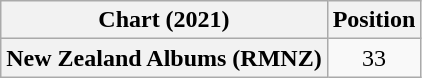<table class="wikitable plainrowheaders">
<tr>
<th>Chart (2021)</th>
<th>Position</th>
</tr>
<tr>
<th scope="row">New Zealand Albums (RMNZ)</th>
<td style="text-align:center;">33</td>
</tr>
</table>
